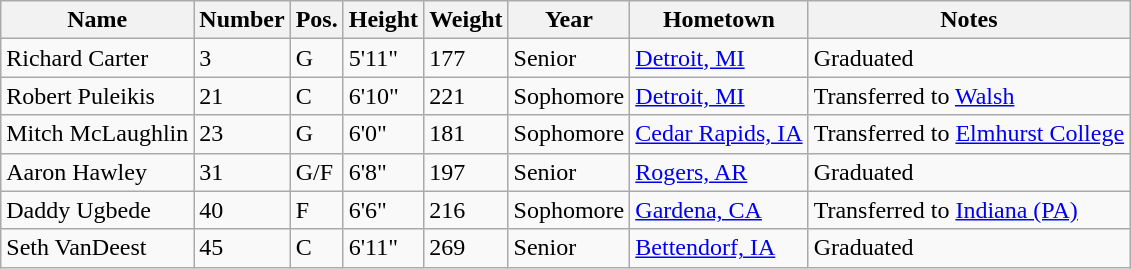<table class="wikitable sortable" border="1">
<tr>
<th>Name</th>
<th>Number</th>
<th>Pos.</th>
<th>Height</th>
<th>Weight</th>
<th>Year</th>
<th>Hometown</th>
<th class="unsortable">Notes</th>
</tr>
<tr>
<td>Richard Carter</td>
<td>3</td>
<td>G</td>
<td>5'11"</td>
<td>177</td>
<td>Senior</td>
<td><a href='#'>Detroit, MI</a></td>
<td>Graduated</td>
</tr>
<tr>
<td>Robert Puleikis</td>
<td>21</td>
<td>C</td>
<td>6'10"</td>
<td>221</td>
<td>Sophomore</td>
<td><a href='#'>Detroit, MI</a></td>
<td>Transferred to <a href='#'>Walsh</a></td>
</tr>
<tr>
<td>Mitch McLaughlin</td>
<td>23</td>
<td>G</td>
<td>6'0"</td>
<td>181</td>
<td>Sophomore</td>
<td><a href='#'>Cedar Rapids, IA</a></td>
<td>Transferred to <a href='#'>Elmhurst College</a></td>
</tr>
<tr>
<td>Aaron Hawley</td>
<td>31</td>
<td>G/F</td>
<td>6'8"</td>
<td>197</td>
<td>Senior</td>
<td><a href='#'>Rogers, AR</a></td>
<td>Graduated</td>
</tr>
<tr>
<td>Daddy Ugbede</td>
<td>40</td>
<td>F</td>
<td>6'6"</td>
<td>216</td>
<td>Sophomore</td>
<td><a href='#'>Gardena, CA</a></td>
<td>Transferred to <a href='#'>Indiana (PA)</a></td>
</tr>
<tr>
<td>Seth VanDeest</td>
<td>45</td>
<td>C</td>
<td>6'11"</td>
<td>269</td>
<td>Senior</td>
<td><a href='#'>Bettendorf, IA</a></td>
<td>Graduated</td>
</tr>
</table>
